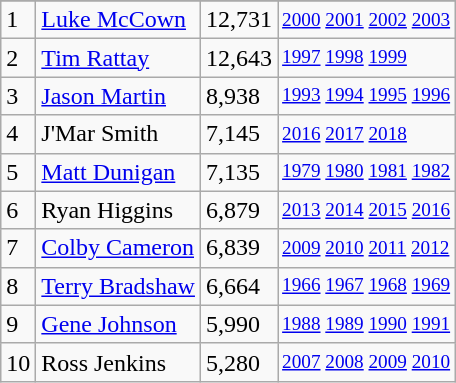<table class="wikitable">
<tr>
</tr>
<tr>
<td>1</td>
<td><a href='#'>Luke McCown</a></td>
<td><abbr>12,731</abbr></td>
<td style="font-size:80%;"><a href='#'>2000</a> <a href='#'>2001</a> <a href='#'>2002</a> <a href='#'>2003</a></td>
</tr>
<tr>
<td>2</td>
<td><a href='#'>Tim Rattay</a></td>
<td><abbr>12,643</abbr></td>
<td style="font-size:80%;"><a href='#'>1997</a> <a href='#'>1998</a> <a href='#'>1999</a></td>
</tr>
<tr>
<td>3</td>
<td><a href='#'>Jason Martin</a></td>
<td><abbr>8,938</abbr></td>
<td style="font-size:80%;"><a href='#'>1993</a> <a href='#'>1994</a> <a href='#'>1995</a> <a href='#'>1996</a></td>
</tr>
<tr>
<td>4</td>
<td>J'Mar Smith</td>
<td><abbr>7,145</abbr></td>
<td style="font-size:80%;"><a href='#'>2016</a> <a href='#'>2017</a> <a href='#'>2018</a></td>
</tr>
<tr>
<td>5</td>
<td><a href='#'>Matt Dunigan</a></td>
<td><abbr>7,135</abbr></td>
<td style="font-size:80%;"><a href='#'>1979</a> <a href='#'>1980</a> <a href='#'>1981</a> <a href='#'>1982</a></td>
</tr>
<tr>
<td>6</td>
<td>Ryan Higgins</td>
<td><abbr>6,879</abbr></td>
<td style="font-size:80%;"><a href='#'>2013</a> <a href='#'>2014</a> <a href='#'>2015</a> <a href='#'>2016</a></td>
</tr>
<tr>
<td>7</td>
<td><a href='#'>Colby Cameron</a></td>
<td><abbr>6,839</abbr></td>
<td style="font-size:80%;"><a href='#'>2009</a> <a href='#'>2010</a> <a href='#'>2011</a> <a href='#'>2012</a></td>
</tr>
<tr>
<td>8</td>
<td><a href='#'>Terry Bradshaw</a></td>
<td><abbr>6,664</abbr></td>
<td style="font-size:80%;"><a href='#'>1966</a> <a href='#'>1967</a> <a href='#'>1968</a> <a href='#'>1969</a></td>
</tr>
<tr>
<td>9</td>
<td><a href='#'>Gene Johnson</a></td>
<td><abbr>5,990</abbr></td>
<td style="font-size:80%;"><a href='#'>1988</a> <a href='#'>1989</a> <a href='#'>1990</a> <a href='#'>1991</a></td>
</tr>
<tr>
<td>10</td>
<td>Ross Jenkins</td>
<td><abbr>5,280</abbr></td>
<td style="font-size:80%;"><a href='#'>2007</a> <a href='#'>2008</a> <a href='#'>2009</a> <a href='#'>2010</a></td>
</tr>
</table>
